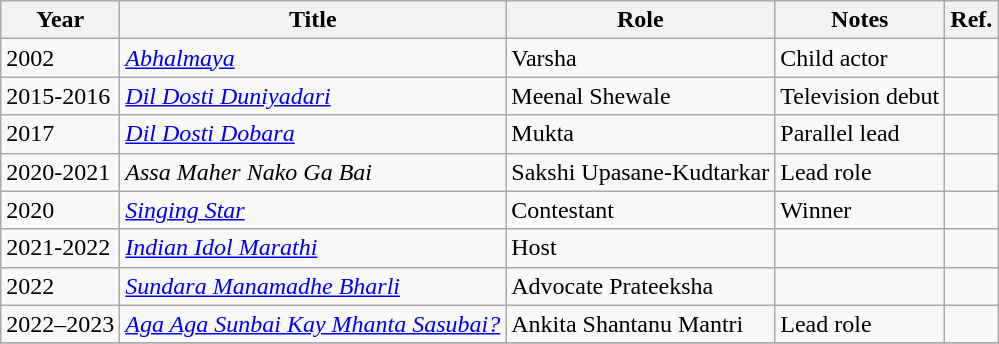<table class="wikitable">
<tr>
<th>Year</th>
<th>Title</th>
<th>Role</th>
<th>Notes</th>
<th>Ref.</th>
</tr>
<tr>
<td>2002</td>
<td><em><a href='#'>Abhalmaya</a></em></td>
<td>Varsha</td>
<td>Child actor</td>
<td></td>
</tr>
<tr>
<td>2015-2016</td>
<td><em><a href='#'>Dil Dosti Duniyadari</a></em></td>
<td>Meenal Shewale</td>
<td>Television debut</td>
<td></td>
</tr>
<tr>
<td>2017</td>
<td><em><a href='#'>Dil Dosti Dobara</a></em></td>
<td>Mukta</td>
<td>Parallel lead</td>
<td></td>
</tr>
<tr>
<td>2020-2021</td>
<td><em>Assa Maher Nako Ga Bai</em></td>
<td>Sakshi Upasane-Kudtarkar</td>
<td>Lead role</td>
<td></td>
</tr>
<tr>
<td>2020</td>
<td><em><a href='#'>Singing Star</a></em></td>
<td>Contestant</td>
<td>Winner</td>
<td></td>
</tr>
<tr>
<td>2021-2022</td>
<td><em><a href='#'>Indian Idol Marathi</a></em></td>
<td>Host</td>
<td></td>
<td></td>
</tr>
<tr>
<td>2022</td>
<td><em><a href='#'>Sundara Manamadhe Bharli</a></em></td>
<td>Advocate Prateeksha</td>
<td></td>
<td></td>
</tr>
<tr>
<td>2022–2023</td>
<td><em><a href='#'>Aga Aga Sunbai Kay Mhanta Sasubai?</a></em></td>
<td>Ankita Shantanu Mantri</td>
<td>Lead role</td>
<td></td>
</tr>
<tr>
</tr>
</table>
